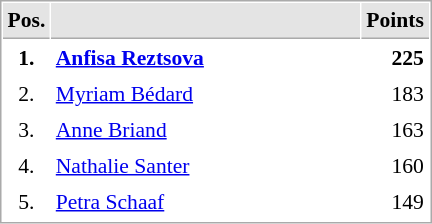<table cellspacing="1" cellpadding="3" style="border:1px solid #AAAAAA;font-size:90%">
<tr bgcolor="#E4E4E4">
<th style="border-bottom:1px solid #AAAAAA" width=10>Pos.</th>
<th style="border-bottom:1px solid #AAAAAA" width=200></th>
<th style="border-bottom:1px solid #AAAAAA" width=20>Points</th>
</tr>
<tr>
<td align="center"><strong>1.</strong></td>
<td> <strong><a href='#'>Anfisa Reztsova</a></strong></td>
<td align="right"><strong>225</strong></td>
</tr>
<tr>
<td align="center">2.</td>
<td> <a href='#'>Myriam Bédard</a></td>
<td align="right">183</td>
</tr>
<tr>
<td align="center">3.</td>
<td> <a href='#'>Anne Briand</a></td>
<td align="right">163</td>
</tr>
<tr>
<td align="center">4.</td>
<td> <a href='#'>Nathalie Santer</a></td>
<td align="right">160</td>
</tr>
<tr>
<td align="center">5.</td>
<td> <a href='#'>Petra Schaaf</a></td>
<td align="right">149</td>
</tr>
<tr>
</tr>
</table>
